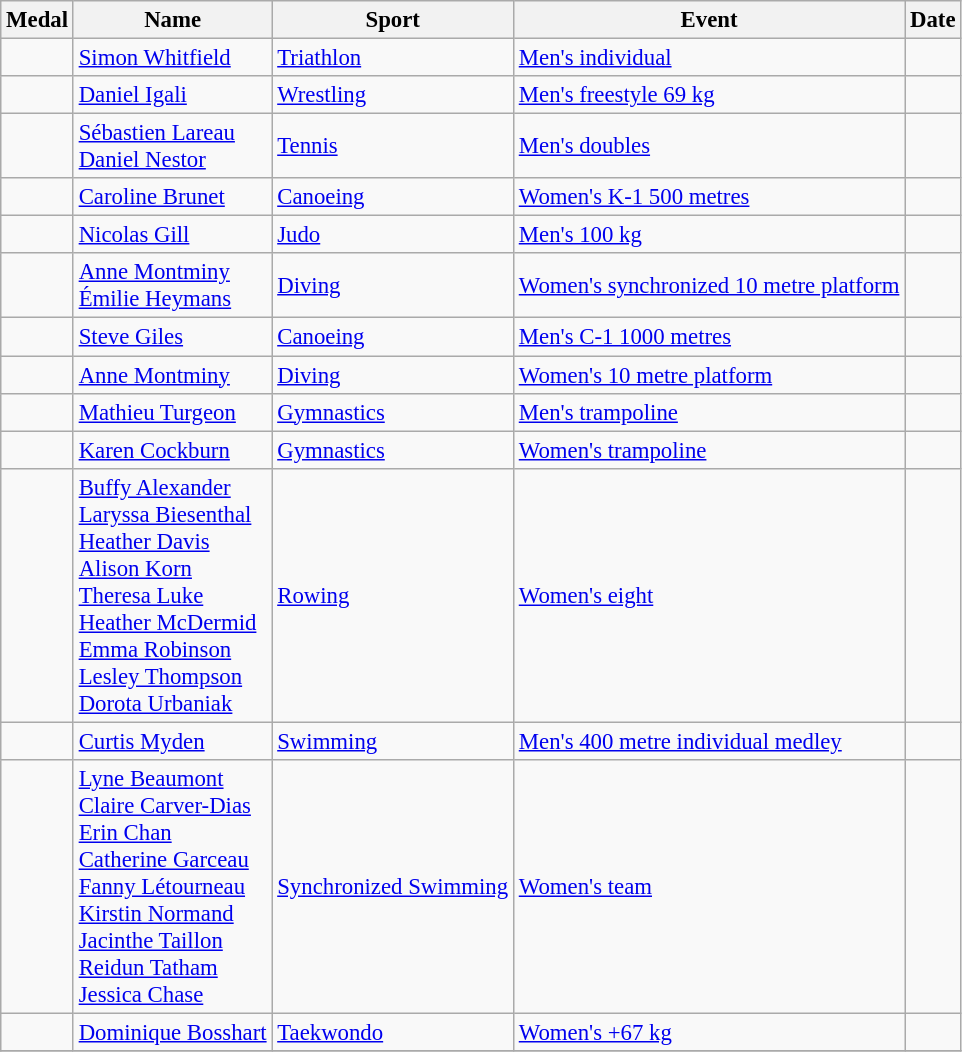<table class="wikitable sortable" style="font-size:95%">
<tr>
<th>Medal</th>
<th>Name</th>
<th>Sport</th>
<th>Event</th>
<th>Date</th>
</tr>
<tr>
<td></td>
<td><a href='#'>Simon Whitfield</a></td>
<td><a href='#'>Triathlon</a></td>
<td><a href='#'>Men's individual</a></td>
<td></td>
</tr>
<tr>
<td></td>
<td><a href='#'>Daniel Igali</a></td>
<td><a href='#'>Wrestling</a></td>
<td><a href='#'>Men's freestyle 69 kg</a></td>
<td></td>
</tr>
<tr>
<td></td>
<td><a href='#'>Sébastien Lareau</a><br><a href='#'>Daniel Nestor</a></td>
<td><a href='#'>Tennis</a></td>
<td><a href='#'>Men's doubles</a></td>
<td></td>
</tr>
<tr>
<td></td>
<td><a href='#'>Caroline Brunet</a></td>
<td><a href='#'>Canoeing</a></td>
<td><a href='#'>Women's K-1 500 metres</a></td>
<td></td>
</tr>
<tr>
<td></td>
<td><a href='#'>Nicolas Gill</a></td>
<td><a href='#'>Judo</a></td>
<td><a href='#'>Men's 100 kg</a></td>
<td></td>
</tr>
<tr>
<td></td>
<td><a href='#'>Anne Montminy</a><br><a href='#'>Émilie Heymans</a></td>
<td><a href='#'>Diving</a></td>
<td><a href='#'>Women's synchronized 10 metre platform</a></td>
<td></td>
</tr>
<tr>
<td></td>
<td><a href='#'>Steve Giles</a></td>
<td><a href='#'>Canoeing</a></td>
<td><a href='#'>Men's C-1 1000 metres</a></td>
<td></td>
</tr>
<tr>
<td></td>
<td><a href='#'>Anne Montminy</a></td>
<td><a href='#'>Diving</a></td>
<td><a href='#'>Women's 10 metre platform</a></td>
<td></td>
</tr>
<tr>
<td></td>
<td><a href='#'>Mathieu Turgeon</a></td>
<td><a href='#'>Gymnastics</a></td>
<td><a href='#'>Men's trampoline</a></td>
<td></td>
</tr>
<tr>
<td></td>
<td><a href='#'>Karen Cockburn</a></td>
<td><a href='#'>Gymnastics</a></td>
<td><a href='#'>Women's trampoline</a></td>
<td></td>
</tr>
<tr>
<td></td>
<td><a href='#'>Buffy Alexander</a><br><a href='#'>Laryssa Biesenthal</a><br><a href='#'>Heather Davis</a><br><a href='#'>Alison Korn</a><br><a href='#'>Theresa Luke</a><br><a href='#'>Heather McDermid</a><br><a href='#'>Emma Robinson</a><br><a href='#'>Lesley Thompson</a><br><a href='#'>Dorota Urbaniak</a></td>
<td><a href='#'>Rowing</a></td>
<td><a href='#'>Women's eight</a></td>
<td></td>
</tr>
<tr>
<td></td>
<td><a href='#'>Curtis Myden</a></td>
<td><a href='#'>Swimming</a></td>
<td><a href='#'>Men's 400 metre individual medley</a></td>
<td></td>
</tr>
<tr>
<td></td>
<td><a href='#'>Lyne Beaumont</a><br><a href='#'>Claire Carver-Dias</a><br><a href='#'>Erin Chan</a><br><a href='#'>Catherine Garceau</a><br><a href='#'>Fanny Létourneau</a><br><a href='#'>Kirstin Normand</a><br><a href='#'>Jacinthe Taillon</a><br><a href='#'>Reidun Tatham</a><br><a href='#'>Jessica Chase</a></td>
<td><a href='#'>Synchronized Swimming</a></td>
<td><a href='#'>Women's team</a></td>
<td></td>
</tr>
<tr>
<td></td>
<td><a href='#'>Dominique Bosshart</a></td>
<td><a href='#'>Taekwondo</a></td>
<td><a href='#'>Women's +67 kg</a></td>
<td></td>
</tr>
<tr>
</tr>
</table>
